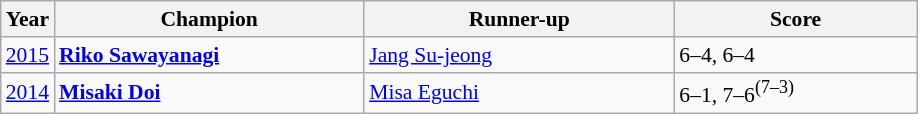<table class="wikitable" style="font-size:90%">
<tr>
<th>Year</th>
<th width="200">Champion</th>
<th width="200">Runner-up</th>
<th width="155">Score</th>
</tr>
<tr>
<td><a href='#'>2015</a></td>
<td> <strong><a href='#'>Riko Sawayanagi</a></strong></td>
<td> <a href='#'>Jang Su-jeong</a></td>
<td>6–4, 6–4</td>
</tr>
<tr>
<td><a href='#'>2014</a></td>
<td> <strong><a href='#'>Misaki Doi</a></strong></td>
<td> <a href='#'>Misa Eguchi</a></td>
<td>6–1, 7–6<sup>(7–3)</sup></td>
</tr>
</table>
